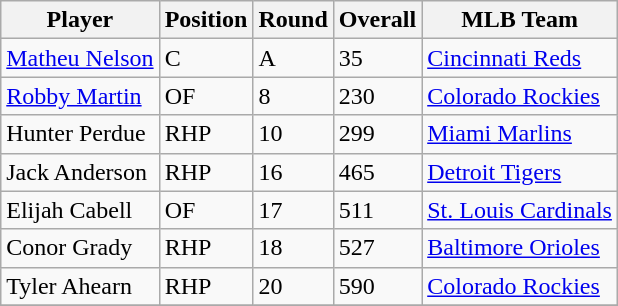<table class="wikitable">
<tr>
<th>Player</th>
<th>Position</th>
<th>Round</th>
<th>Overall</th>
<th>MLB Team</th>
</tr>
<tr>
<td><a href='#'>Matheu Nelson</a></td>
<td>C</td>
<td>A</td>
<td>35</td>
<td><a href='#'>Cincinnati Reds</a></td>
</tr>
<tr>
<td><a href='#'>Robby Martin</a></td>
<td>OF</td>
<td>8</td>
<td>230</td>
<td><a href='#'>Colorado Rockies</a></td>
</tr>
<tr>
<td>Hunter Perdue</td>
<td>RHP</td>
<td>10</td>
<td>299</td>
<td><a href='#'>Miami Marlins</a></td>
</tr>
<tr>
<td>Jack Anderson</td>
<td>RHP</td>
<td>16</td>
<td>465</td>
<td><a href='#'>Detroit Tigers</a></td>
</tr>
<tr>
<td>Elijah Cabell</td>
<td>OF</td>
<td>17</td>
<td>511</td>
<td><a href='#'>St. Louis Cardinals</a></td>
</tr>
<tr>
<td>Conor Grady</td>
<td>RHP</td>
<td>18</td>
<td>527</td>
<td><a href='#'>Baltimore Orioles</a></td>
</tr>
<tr>
<td>Tyler Ahearn</td>
<td>RHP</td>
<td>20</td>
<td>590</td>
<td><a href='#'>Colorado Rockies</a></td>
</tr>
<tr>
</tr>
</table>
